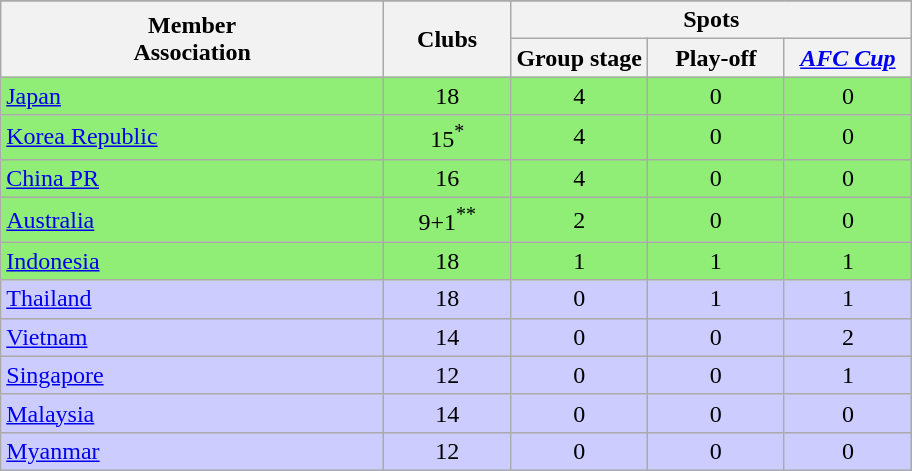<table class="wikitable" style="text-align: center;">
<tr>
</tr>
<tr>
<th rowspan="2">Member<br>Association</th>
<th width=14% rowspan="2">Clubs</th>
<th colspan="3">Spots</th>
</tr>
<tr>
<th width=15%>Group stage</th>
<th width=15%>Play-off</th>
<th width=14%><em><a href='#'>AFC Cup</a></em></th>
</tr>
<tr bgcolor=#90EE77>
<td align=left> <a href='#'>Japan</a></td>
<td>18</td>
<td>4</td>
<td>0</td>
<td>0</td>
</tr>
<tr bgcolor=#90EE77>
<td align=left> <a href='#'>Korea Republic</a></td>
<td>15<sup>*</sup></td>
<td>4</td>
<td>0</td>
<td>0</td>
</tr>
<tr bgcolor=#90EE77>
<td align=left> <a href='#'>China PR</a></td>
<td>16</td>
<td>4</td>
<td>0</td>
<td>0</td>
</tr>
<tr bgcolor=#90EE77>
<td align=left> <a href='#'>Australia</a></td>
<td>9+1<sup>**</sup></td>
<td>2</td>
<td>0</td>
<td>0</td>
</tr>
<tr bgcolor=#90EE77>
<td align=left> <a href='#'>Indonesia</a></td>
<td>18</td>
<td>1</td>
<td>1</td>
<td>1</td>
</tr>
<tr bgcolor=#ccccff>
<td align=left> <a href='#'>Thailand</a></td>
<td>18</td>
<td>0</td>
<td>1</td>
<td>1</td>
</tr>
<tr bgcolor=#ccccff>
<td align=left> <a href='#'>Vietnam</a></td>
<td>14</td>
<td>0</td>
<td>0</td>
<td 0>2</td>
</tr>
<tr bgcolor=#ccccff>
<td align=left> <a href='#'>Singapore</a></td>
<td>12</td>
<td>0</td>
<td>0</td>
<td 0>1</td>
</tr>
<tr bgcolor=#ccccff>
<td align=left> <a href='#'>Malaysia</a></td>
<td>14</td>
<td>0</td>
<td>0</td>
<td>0</td>
</tr>
<tr bgcolor=#ccccff>
<td align=left> <a href='#'>Myanmar</a></td>
<td>12</td>
<td>0</td>
<td>0</td>
<td>0</td>
</tr>
</table>
